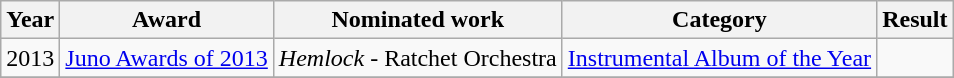<table class="wikitable plainrowheaders" style="text-align:center;">
<tr>
<th>Year</th>
<th>Award</th>
<th>Nominated work</th>
<th>Category</th>
<th>Result</th>
</tr>
<tr>
<td rowspan="1">2013</td>
<td rowspan="1"><a href='#'>Juno Awards of 2013</a></td>
<td><em>Hemlock</em> - Ratchet Orchestra</td>
<td><a href='#'>Instrumental Album of the Year</a></td>
<td></td>
</tr>
<tr>
</tr>
</table>
